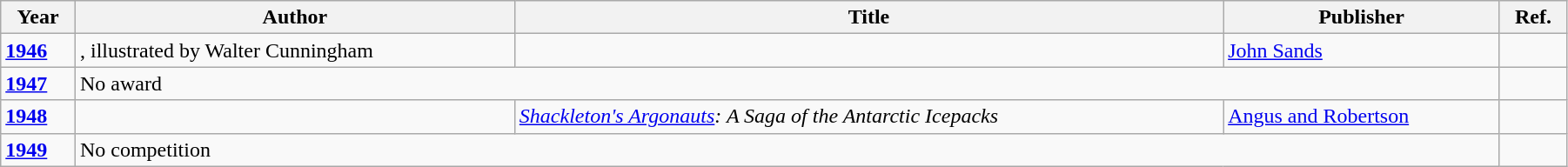<table class="wikitable sortable mw-collapsible" width="95%">
<tr>
<th>Year</th>
<th>Author</th>
<th>Title</th>
<th>Publisher</th>
<th>Ref.</th>
</tr>
<tr>
<td><strong><a href='#'>1946</a></strong></td>
<td>, illustrated by Walter Cunningham</td>
<td><em></em></td>
<td><a href='#'>John Sands</a></td>
<td></td>
</tr>
<tr>
<td><strong><a href='#'>1947</a></strong></td>
<td colspan="3">No award</td>
<td></td>
</tr>
<tr>
<td><strong><a href='#'>1948</a></strong></td>
<td></td>
<td><em><a href='#'>Shackleton's Argonauts</a>: A Saga of the Antarctic Icepacks</em></td>
<td><a href='#'>Angus and Robertson</a></td>
<td></td>
</tr>
<tr>
<td><strong><a href='#'>1949</a></strong></td>
<td colspan="3">No competition</td>
<td></td>
</tr>
</table>
